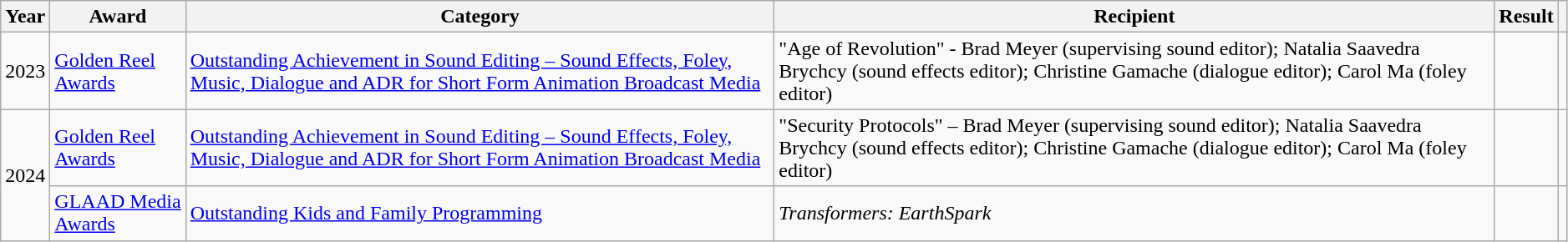<table class="wikitable sortable" style="width: 99%;">
<tr>
<th>Year</th>
<th>Award</th>
<th>Category</th>
<th>Recipient</th>
<th>Result</th>
<th scope="col" class="unsortable"></th>
</tr>
<tr>
<td>2023</td>
<td><a href='#'>Golden Reel Awards</a></td>
<td><a href='#'>Outstanding Achievement in Sound Editing – Sound Effects, Foley, Music, Dialogue and ADR for Short Form Animation Broadcast Media</a></td>
<td>"Age of Revolution" - Brad Meyer (supervising sound editor); Natalia Saavedra Brychcy (sound effects editor); Christine Gamache (dialogue editor); Carol Ma (foley editor)</td>
<td></td>
<td></td>
</tr>
<tr>
<td rowspan="2">2024</td>
<td><a href='#'>Golden Reel Awards</a></td>
<td><a href='#'>Outstanding Achievement in Sound Editing – Sound Effects, Foley, Music, Dialogue and ADR for Short Form Animation Broadcast Media</a></td>
<td>"Security Protocols" – Brad Meyer (supervising sound editor); Natalia Saavedra Brychcy (sound effects editor); Christine Gamache (dialogue editor); Carol Ma (foley editor)</td>
<td></td>
<td></td>
</tr>
<tr>
<td><a href='#'>GLAAD Media Awards</a></td>
<td><a href='#'>Outstanding Kids and Family Programming</a></td>
<td><em>Transformers: EarthSpark</em></td>
<td></td>
<td></td>
</tr>
</table>
